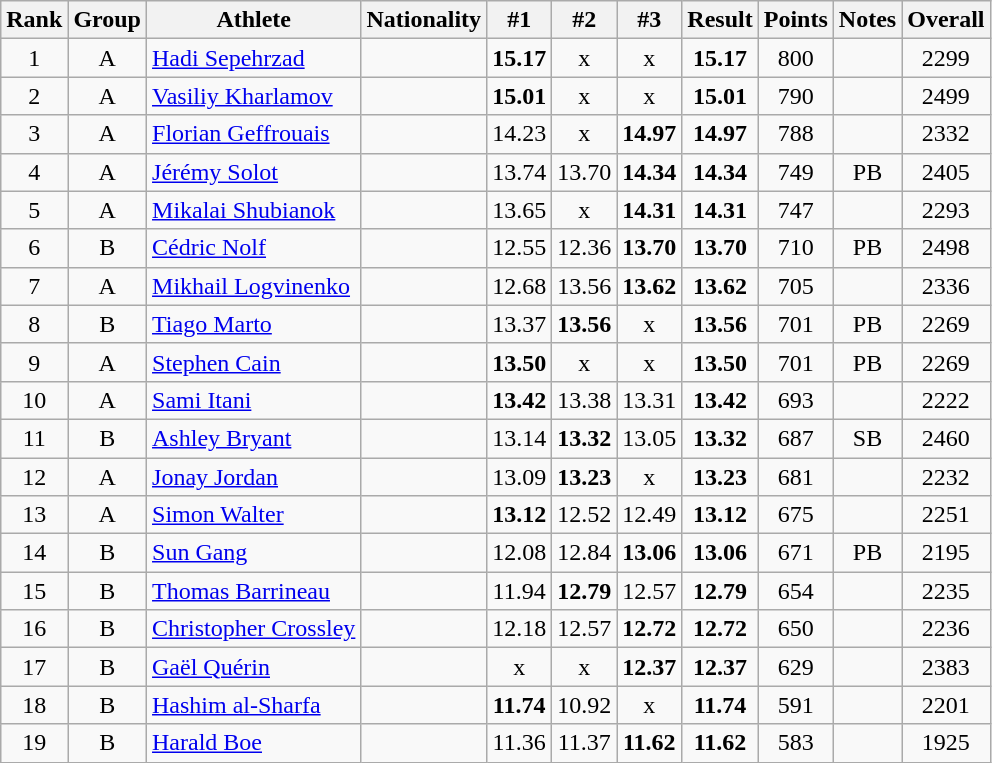<table class="wikitable sortable" style="text-align:center">
<tr>
<th>Rank</th>
<th>Group</th>
<th>Athlete</th>
<th>Nationality</th>
<th>#1</th>
<th>#2</th>
<th>#3</th>
<th>Result</th>
<th>Points</th>
<th>Notes</th>
<th>Overall</th>
</tr>
<tr>
<td>1</td>
<td>A</td>
<td align=left><a href='#'>Hadi Sepehrzad</a></td>
<td align=left></td>
<td><strong>15.17</strong></td>
<td>x</td>
<td>x</td>
<td><strong>15.17</strong></td>
<td>800</td>
<td></td>
<td>2299</td>
</tr>
<tr>
<td>2</td>
<td>A</td>
<td align=left><a href='#'>Vasiliy Kharlamov</a></td>
<td align=left></td>
<td><strong>15.01</strong></td>
<td>x</td>
<td>x</td>
<td><strong>15.01</strong></td>
<td>790</td>
<td></td>
<td>2499</td>
</tr>
<tr>
<td>3</td>
<td>A</td>
<td align=left><a href='#'>Florian Geffrouais</a></td>
<td align=left></td>
<td>14.23</td>
<td>x</td>
<td><strong>14.97</strong></td>
<td><strong>14.97</strong></td>
<td>788</td>
<td></td>
<td>2332</td>
</tr>
<tr>
<td>4</td>
<td>A</td>
<td align=left><a href='#'>Jérémy Solot</a></td>
<td align=left></td>
<td>13.74</td>
<td>13.70</td>
<td><strong>14.34</strong></td>
<td><strong>14.34</strong></td>
<td>749</td>
<td>PB</td>
<td>2405</td>
</tr>
<tr>
<td>5</td>
<td>A</td>
<td align=left><a href='#'>Mikalai Shubianok</a></td>
<td align=left></td>
<td>13.65</td>
<td>x</td>
<td><strong>14.31</strong></td>
<td><strong>14.31</strong></td>
<td>747</td>
<td></td>
<td>2293</td>
</tr>
<tr>
<td>6</td>
<td>B</td>
<td align=left><a href='#'>Cédric Nolf</a></td>
<td align=left></td>
<td>12.55</td>
<td>12.36</td>
<td><strong>13.70</strong></td>
<td><strong>13.70</strong></td>
<td>710</td>
<td>PB</td>
<td>2498</td>
</tr>
<tr>
<td>7</td>
<td>A</td>
<td align=left><a href='#'>Mikhail Logvinenko</a></td>
<td align=left></td>
<td>12.68</td>
<td>13.56</td>
<td><strong>13.62</strong></td>
<td><strong>13.62</strong></td>
<td>705</td>
<td></td>
<td>2336</td>
</tr>
<tr>
<td>8</td>
<td>B</td>
<td align=left><a href='#'>Tiago Marto</a></td>
<td align=left></td>
<td>13.37</td>
<td><strong>13.56</strong></td>
<td>x</td>
<td><strong>13.56</strong></td>
<td>701</td>
<td>PB</td>
<td>2269</td>
</tr>
<tr>
<td>9</td>
<td>A</td>
<td align=left><a href='#'>Stephen Cain</a></td>
<td align=left></td>
<td><strong>13.50</strong></td>
<td>x</td>
<td>x</td>
<td><strong>13.50</strong></td>
<td>701</td>
<td>PB</td>
<td>2269</td>
</tr>
<tr>
<td>10</td>
<td>A</td>
<td align=left><a href='#'>Sami Itani</a></td>
<td align=left></td>
<td><strong>13.42</strong></td>
<td>13.38</td>
<td>13.31</td>
<td><strong>13.42</strong></td>
<td>693</td>
<td></td>
<td>2222</td>
</tr>
<tr>
<td>11</td>
<td>B</td>
<td align=left><a href='#'>Ashley Bryant</a></td>
<td align=left></td>
<td>13.14</td>
<td><strong>13.32</strong></td>
<td>13.05</td>
<td><strong>13.32</strong></td>
<td>687</td>
<td>SB</td>
<td>2460</td>
</tr>
<tr>
<td>12</td>
<td>A</td>
<td align=left><a href='#'>Jonay Jordan</a></td>
<td align=left></td>
<td>13.09</td>
<td><strong>13.23</strong></td>
<td>x</td>
<td><strong>13.23</strong></td>
<td>681</td>
<td></td>
<td>2232</td>
</tr>
<tr>
<td>13</td>
<td>A</td>
<td align=left><a href='#'>Simon Walter</a></td>
<td align=left></td>
<td><strong>13.12</strong></td>
<td>12.52</td>
<td>12.49</td>
<td><strong>13.12</strong></td>
<td>675</td>
<td></td>
<td>2251</td>
</tr>
<tr>
<td>14</td>
<td>B</td>
<td align=left><a href='#'>Sun Gang</a></td>
<td align=left></td>
<td>12.08</td>
<td>12.84</td>
<td><strong>13.06</strong></td>
<td><strong>13.06</strong></td>
<td>671</td>
<td>PB</td>
<td>2195</td>
</tr>
<tr>
<td>15</td>
<td>B</td>
<td align=left><a href='#'>Thomas Barrineau</a></td>
<td align=left></td>
<td>11.94</td>
<td><strong>12.79</strong></td>
<td>12.57</td>
<td><strong>12.79</strong></td>
<td>654</td>
<td></td>
<td>2235</td>
</tr>
<tr>
<td>16</td>
<td>B</td>
<td align=left><a href='#'>Christopher Crossley</a></td>
<td align=left></td>
<td>12.18</td>
<td>12.57</td>
<td><strong>12.72</strong></td>
<td><strong>12.72</strong></td>
<td>650</td>
<td></td>
<td>2236</td>
</tr>
<tr>
<td>17</td>
<td>B</td>
<td align=left><a href='#'>Gaël Quérin</a></td>
<td align=left></td>
<td>x</td>
<td>x</td>
<td><strong>12.37</strong></td>
<td><strong>12.37</strong></td>
<td>629</td>
<td></td>
<td>2383</td>
</tr>
<tr>
<td>18</td>
<td>B</td>
<td align=left><a href='#'>Hashim al-Sharfa</a></td>
<td align=left></td>
<td><strong>11.74</strong></td>
<td>10.92</td>
<td>x</td>
<td><strong>11.74</strong></td>
<td>591</td>
<td></td>
<td>2201</td>
</tr>
<tr>
<td>19</td>
<td>B</td>
<td align=left><a href='#'>Harald Boe</a></td>
<td align=left></td>
<td>11.36</td>
<td>11.37</td>
<td><strong>11.62</strong></td>
<td><strong>11.62</strong></td>
<td>583</td>
<td></td>
<td>1925</td>
</tr>
</table>
